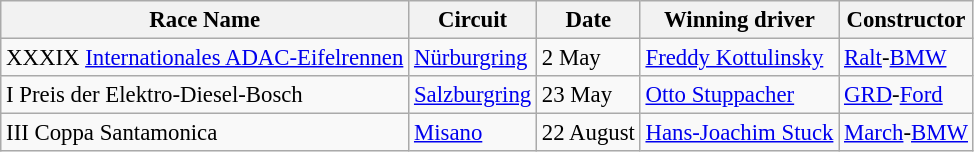<table class="wikitable" style="font-size:95%">
<tr>
<th>Race Name</th>
<th>Circuit</th>
<th>Date</th>
<th>Winning driver</th>
<th>Constructor</th>
</tr>
<tr>
<td> XXXIX <a href='#'>Internationales ADAC-Eifelrennen</a></td>
<td><a href='#'>Nürburgring</a></td>
<td>2 May</td>
<td> <a href='#'>Freddy Kottulinsky</a></td>
<td> <a href='#'>Ralt</a>-<a href='#'>BMW</a></td>
</tr>
<tr>
<td> I Preis der Elektro-Diesel-Bosch</td>
<td><a href='#'>Salzburgring</a></td>
<td>23 May</td>
<td> <a href='#'>Otto Stuppacher</a></td>
<td> <a href='#'>GRD</a>-<a href='#'>Ford</a></td>
</tr>
<tr>
<td> III Coppa Santamonica</td>
<td><a href='#'>Misano</a></td>
<td>22 August</td>
<td> <a href='#'>Hans-Joachim Stuck</a></td>
<td> <a href='#'>March</a>-<a href='#'>BMW</a></td>
</tr>
</table>
